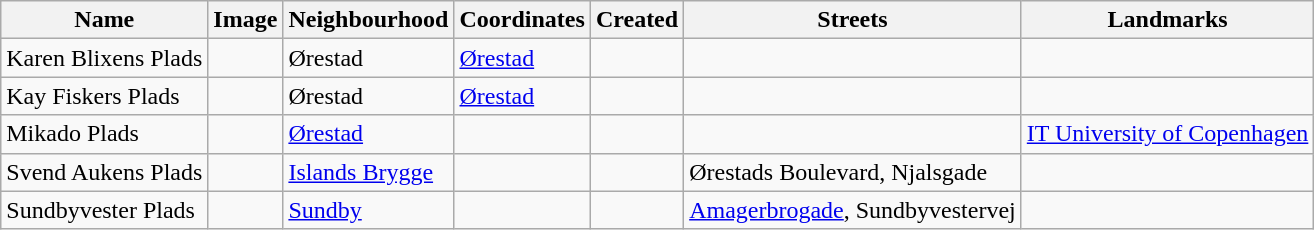<table class="wikitable sortable">
<tr>
<th>Name</th>
<th>Image</th>
<th>Neighbourhood</th>
<th>Coordinates</th>
<th>Created</th>
<th>Streets</th>
<th>Landmarks</th>
</tr>
<tr>
<td>Karen Blixens Plads</td>
<td></td>
<td>Ørestad</td>
<td><a href='#'>Ørestad</a></td>
<td></td>
<td></td>
<td></td>
</tr>
<tr>
<td>Kay Fiskers Plads</td>
<td></td>
<td>Ørestad</td>
<td><a href='#'>Ørestad</a></td>
<td></td>
<td></td>
<td></td>
</tr>
<tr>
<td>Mikado Plads</td>
<td></td>
<td><a href='#'>Ørestad</a></td>
<td></td>
<td></td>
<td></td>
<td><a href='#'>IT University of Copenhagen</a></td>
</tr>
<tr>
<td>Svend Aukens Plads</td>
<td></td>
<td><a href='#'>Islands Brygge</a></td>
<td></td>
<td></td>
<td>Ørestads Boulevard, Njalsgade</td>
<td></td>
</tr>
<tr>
<td>Sundbyvester Plads</td>
<td></td>
<td><a href='#'>Sundby</a></td>
<td></td>
<td></td>
<td><a href='#'>Amagerbrogade</a>, Sundbyvestervej</td>
<td></td>
</tr>
</table>
